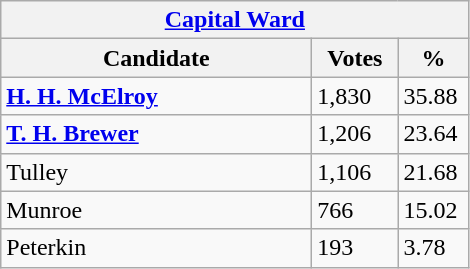<table class="wikitable">
<tr>
<th colspan="3"><a href='#'>Capital Ward</a></th>
</tr>
<tr>
<th style="width: 200px">Candidate</th>
<th style="width: 50px">Votes</th>
<th style="width: 40px">%</th>
</tr>
<tr>
<td><strong><a href='#'>H. H. McElroy</a></strong></td>
<td>1,830</td>
<td>35.88</td>
</tr>
<tr>
<td><strong><a href='#'>T. H. Brewer</a></strong></td>
<td>1,206</td>
<td>23.64</td>
</tr>
<tr>
<td>Tulley</td>
<td>1,106</td>
<td>21.68</td>
</tr>
<tr>
<td>Munroe</td>
<td>766</td>
<td>15.02</td>
</tr>
<tr>
<td>Peterkin</td>
<td>193</td>
<td>3.78</td>
</tr>
</table>
